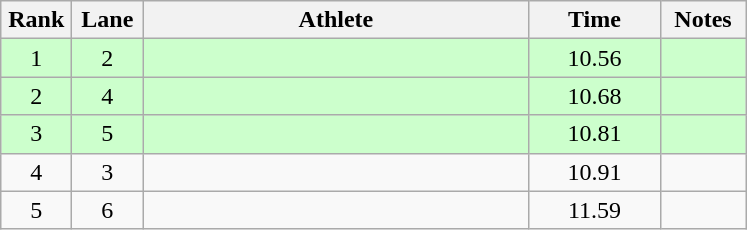<table class="wikitable sortable" style="text-align:center">
<tr>
<th width=40>Rank</th>
<th width=40>Lane</th>
<th width=250>Athlete</th>
<th width=80>Time</th>
<th width=50>Notes</th>
</tr>
<tr bgcolor=ccffcc>
<td>1</td>
<td>2</td>
<td align=left></td>
<td>10.56</td>
<td></td>
</tr>
<tr bgcolor=ccffcc>
<td>2</td>
<td>4</td>
<td align=left></td>
<td>10.68</td>
<td></td>
</tr>
<tr bgcolor=ccffcc>
<td>3</td>
<td>5</td>
<td align=left></td>
<td>10.81</td>
<td></td>
</tr>
<tr>
<td>4</td>
<td>3</td>
<td align=left></td>
<td>10.91</td>
<td></td>
</tr>
<tr>
<td>5</td>
<td>6</td>
<td align=left></td>
<td>11.59</td>
<td></td>
</tr>
</table>
